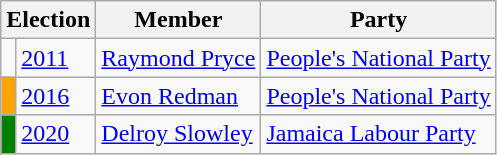<table class="wikitable">
<tr>
<th colspan="2">Election</th>
<th>Member</th>
<th>Party</th>
</tr>
<tr>
<td></td>
<td><a href='#'>2011</a></td>
<td><a href='#'>Raymond Pryce</a></td>
<td><a href='#'>People's National Party</a></td>
</tr>
<tr>
<td style="background-color: orange"></td>
<td><a href='#'>2016</a></td>
<td><a href='#'>Evon Redman</a></td>
<td><a href='#'>People's National Party</a></td>
</tr>
<tr>
<td style="background-color: green"></td>
<td><a href='#'>2020</a></td>
<td><a href='#'>Delroy Slowley</a></td>
<td><a href='#'>Jamaica Labour Party</a></td>
</tr>
</table>
